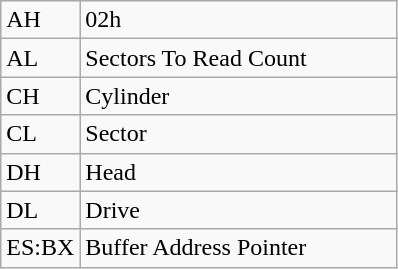<table class="wikitable">
<tr>
<td width="20%">AH</td>
<td width="80%">02h</td>
</tr>
<tr>
<td width="20%">AL</td>
<td width="80%">Sectors To Read Count</td>
</tr>
<tr>
<td width="20%">CH</td>
<td width="80%">Cylinder</td>
</tr>
<tr>
<td width="20%">CL</td>
<td width="80%">Sector</td>
</tr>
<tr>
<td width="20%">DH</td>
<td width="80%">Head</td>
</tr>
<tr>
<td width="20%">DL</td>
<td width="80%">Drive</td>
</tr>
<tr>
<td width="20%">ES:BX</td>
<td width="80%">Buffer Address Pointer</td>
</tr>
</table>
